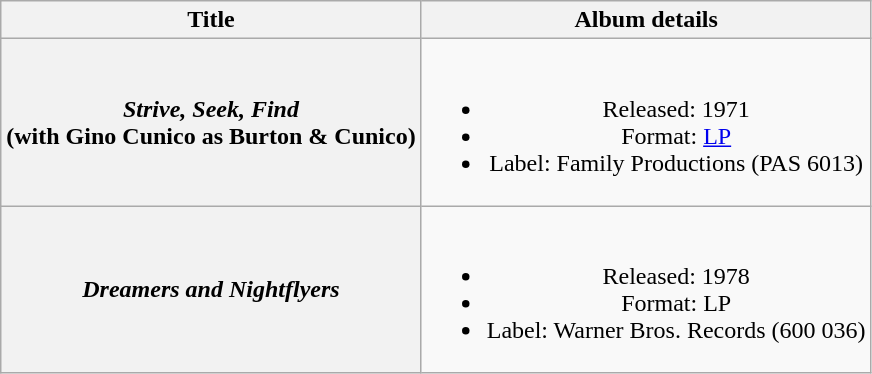<table class="wikitable plainrowheaders" style="text-align:center;" border="1">
<tr>
<th>Title</th>
<th>Album details</th>
</tr>
<tr>
<th scope="row"><em>Strive, Seek, Find</em><br> (with Gino Cunico as Burton & Cunico)</th>
<td><br><ul><li>Released: 1971</li><li>Format: <a href='#'>LP</a></li><li>Label: Family Productions (PAS 6013)</li></ul></td>
</tr>
<tr>
<th scope="row"><em>Dreamers and Nightflyers</em></th>
<td><br><ul><li>Released: 1978</li><li>Format: LP</li><li>Label: Warner Bros. Records (600 036)</li></ul></td>
</tr>
</table>
